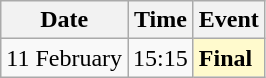<table class=wikitable>
<tr>
<th>Date</th>
<th>Time</th>
<th>Event</th>
</tr>
<tr>
<td>11 February</td>
<td>15:15</td>
<td style=background:lemonchiffon><strong>Final</strong></td>
</tr>
</table>
